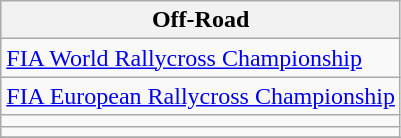<table class="wikitable">
<tr>
<th>Off-Road</th>
</tr>
<tr>
<td><a href='#'>FIA World Rallycross Championship</a></td>
</tr>
<tr>
<td><a href='#'>FIA European Rallycross Championship</a></td>
</tr>
<tr>
<td></td>
</tr>
<tr>
<td></td>
</tr>
<tr>
</tr>
</table>
